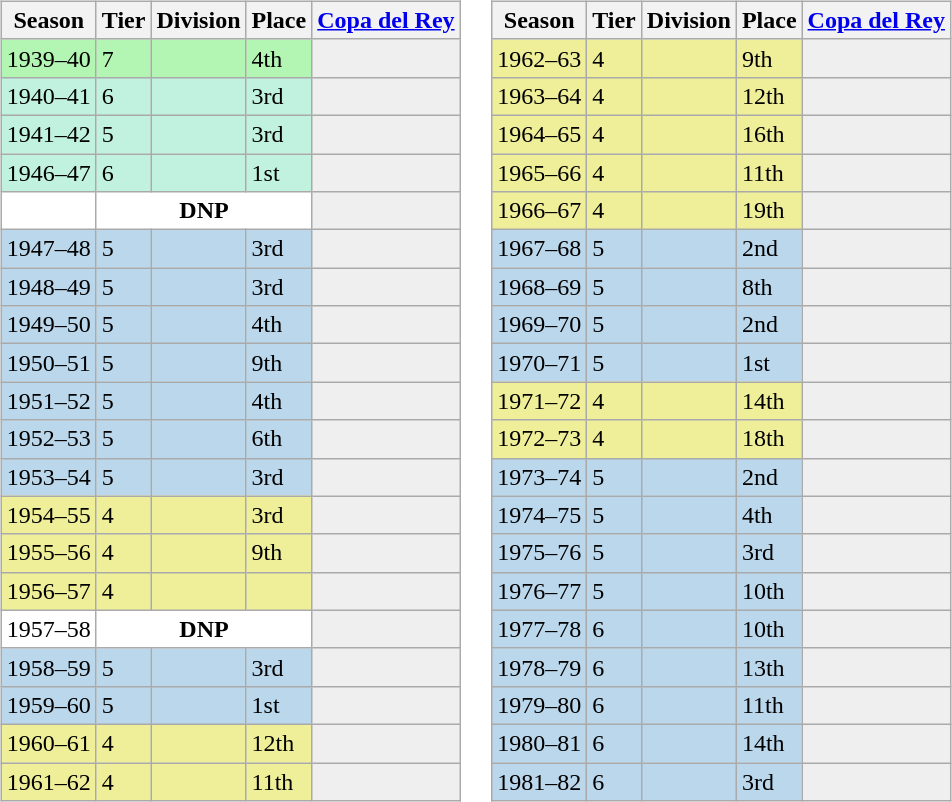<table>
<tr>
<td valign="top" width=0%><br><table class="wikitable">
<tr style="background:#f0f6fa;">
<th>Season</th>
<th>Tier</th>
<th>Division</th>
<th>Place</th>
<th><a href='#'>Copa del Rey</a></th>
</tr>
<tr>
<td style="background:#B3F5B3;">1939–40</td>
<td style="background:#B3F5B3;">7</td>
<td style="background:#B3F5B3;"></td>
<td style="background:#B3F5B3;">4th</td>
<th style="background:#efefef;"></th>
</tr>
<tr>
<td style="background:#C0F2DF;">1940–41</td>
<td style="background:#C0F2DF;">6</td>
<td style="background:#C0F2DF;"></td>
<td style="background:#C0F2DF;">3rd</td>
<th style="background:#efefef;"></th>
</tr>
<tr>
<td style="background:#C0F2DF;">1941–42</td>
<td style="background:#C0F2DF;">5</td>
<td style="background:#C0F2DF;"></td>
<td style="background:#C0F2DF;">3rd</td>
<th style="background:#efefef;"></th>
</tr>
<tr>
<td style="background:#C0F2DF;">1946–47</td>
<td style="background:#C0F2DF;">6</td>
<td style="background:#C0F2DF;"></td>
<td style="background:#C0F2DF;">1st</td>
<th style="background:#efefef;"></th>
</tr>
<tr>
<td style="background:#FFFFFF;"></td>
<th style="background:#FFFFFF;" colspan="3">DNP</th>
<th style="background:#efefef;"></th>
</tr>
<tr>
<td style="background:#BBD7EC;">1947–48</td>
<td style="background:#BBD7EC;">5</td>
<td style="background:#BBD7EC;"></td>
<td style="background:#BBD7EC;">3rd</td>
<th style="background:#efefef;"></th>
</tr>
<tr>
<td style="background:#BBD7EC;">1948–49</td>
<td style="background:#BBD7EC;">5</td>
<td style="background:#BBD7EC;"></td>
<td style="background:#BBD7EC;">3rd</td>
<th style="background:#efefef;"></th>
</tr>
<tr>
<td style="background:#BBD7EC;">1949–50</td>
<td style="background:#BBD7EC;">5</td>
<td style="background:#BBD7EC;"></td>
<td style="background:#BBD7EC;">4th</td>
<th style="background:#efefef;"></th>
</tr>
<tr>
<td style="background:#BBD7EC;">1950–51</td>
<td style="background:#BBD7EC;">5</td>
<td style="background:#BBD7EC;"></td>
<td style="background:#BBD7EC;">9th</td>
<th style="background:#efefef;"></th>
</tr>
<tr>
<td style="background:#BBD7EC;">1951–52</td>
<td style="background:#BBD7EC;">5</td>
<td style="background:#BBD7EC;"></td>
<td style="background:#BBD7EC;">4th</td>
<th style="background:#efefef;"></th>
</tr>
<tr>
<td style="background:#BBD7EC;">1952–53</td>
<td style="background:#BBD7EC;">5</td>
<td style="background:#BBD7EC;"></td>
<td style="background:#BBD7EC;">6th</td>
<th style="background:#efefef;"></th>
</tr>
<tr>
<td style="background:#BBD7EC;">1953–54</td>
<td style="background:#BBD7EC;">5</td>
<td style="background:#BBD7EC;"></td>
<td style="background:#BBD7EC;">3rd</td>
<th style="background:#efefef;"></th>
</tr>
<tr>
<td style="background:#EFEF99;">1954–55</td>
<td style="background:#EFEF99;">4</td>
<td style="background:#EFEF99;"></td>
<td style="background:#EFEF99;">3rd</td>
<th style="background:#efefef;"></th>
</tr>
<tr>
<td style="background:#EFEF99;">1955–56</td>
<td style="background:#EFEF99;">4</td>
<td style="background:#EFEF99;"></td>
<td style="background:#EFEF99;">9th</td>
<th style="background:#efefef;"></th>
</tr>
<tr>
<td style="background:#EFEF99;">1956–57</td>
<td style="background:#EFEF99;">4</td>
<td style="background:#EFEF99;"></td>
<td style="background:#EFEF99;"></td>
<th style="background:#efefef;"></th>
</tr>
<tr>
<td style="background:#FFFFFF;">1957–58</td>
<th style="background:#FFFFFF;" colspan="3">DNP</th>
<th style="background:#efefef;"></th>
</tr>
<tr>
<td style="background:#BBD7EC;">1958–59</td>
<td style="background:#BBD7EC;">5</td>
<td style="background:#BBD7EC;"></td>
<td style="background:#BBD7EC;">3rd</td>
<th style="background:#efefef;"></th>
</tr>
<tr>
<td style="background:#BBD7EC;">1959–60</td>
<td style="background:#BBD7EC;">5</td>
<td style="background:#BBD7EC;"></td>
<td style="background:#BBD7EC;">1st</td>
<th style="background:#efefef;"></th>
</tr>
<tr>
<td style="background:#EFEF99;">1960–61</td>
<td style="background:#EFEF99;">4</td>
<td style="background:#EFEF99;"></td>
<td style="background:#EFEF99;">12th</td>
<th style="background:#efefef;"></th>
</tr>
<tr>
<td style="background:#EFEF99;">1961–62</td>
<td style="background:#EFEF99;">4</td>
<td style="background:#EFEF99;"></td>
<td style="background:#EFEF99;">11th</td>
<th style="background:#efefef;"></th>
</tr>
</table>
</td>
<td valign="top" width=0%><br><table class="wikitable">
<tr style="background:#f0f6fa;">
<th>Season</th>
<th>Tier</th>
<th>Division</th>
<th>Place</th>
<th><a href='#'>Copa del Rey</a></th>
</tr>
<tr>
<td style="background:#EFEF99;">1962–63</td>
<td style="background:#EFEF99;">4</td>
<td style="background:#EFEF99;"></td>
<td style="background:#EFEF99;">9th</td>
<th style="background:#efefef;"></th>
</tr>
<tr>
<td style="background:#EFEF99;">1963–64</td>
<td style="background:#EFEF99;">4</td>
<td style="background:#EFEF99;"></td>
<td style="background:#EFEF99;">12th</td>
<th style="background:#efefef;"></th>
</tr>
<tr>
<td style="background:#EFEF99;">1964–65</td>
<td style="background:#EFEF99;">4</td>
<td style="background:#EFEF99;"></td>
<td style="background:#EFEF99;">16th</td>
<th style="background:#efefef;"></th>
</tr>
<tr>
<td style="background:#EFEF99;">1965–66</td>
<td style="background:#EFEF99;">4</td>
<td style="background:#EFEF99;"></td>
<td style="background:#EFEF99;">11th</td>
<th style="background:#efefef;"></th>
</tr>
<tr>
<td style="background:#EFEF99;">1966–67</td>
<td style="background:#EFEF99;">4</td>
<td style="background:#EFEF99;"></td>
<td style="background:#EFEF99;">19th</td>
<th style="background:#efefef;"></th>
</tr>
<tr>
<td style="background:#BBD7EC;">1967–68</td>
<td style="background:#BBD7EC;">5</td>
<td style="background:#BBD7EC;"></td>
<td style="background:#BBD7EC;">2nd</td>
<th style="background:#efefef;"></th>
</tr>
<tr>
<td style="background:#BBD7EC;">1968–69</td>
<td style="background:#BBD7EC;">5</td>
<td style="background:#BBD7EC;"></td>
<td style="background:#BBD7EC;">8th</td>
<th style="background:#efefef;"></th>
</tr>
<tr>
<td style="background:#BBD7EC;">1969–70</td>
<td style="background:#BBD7EC;">5</td>
<td style="background:#BBD7EC;"></td>
<td style="background:#BBD7EC;">2nd</td>
<th style="background:#efefef;"></th>
</tr>
<tr>
<td style="background:#BBD7EC;">1970–71</td>
<td style="background:#BBD7EC;">5</td>
<td style="background:#BBD7EC;"></td>
<td style="background:#BBD7EC;">1st</td>
<th style="background:#efefef;"></th>
</tr>
<tr>
<td style="background:#EFEF99;">1971–72</td>
<td style="background:#EFEF99;">4</td>
<td style="background:#EFEF99;"></td>
<td style="background:#EFEF99;">14th</td>
<th style="background:#efefef;"></th>
</tr>
<tr>
<td style="background:#EFEF99;">1972–73</td>
<td style="background:#EFEF99;">4</td>
<td style="background:#EFEF99;"></td>
<td style="background:#EFEF99;">18th</td>
<th style="background:#efefef;"></th>
</tr>
<tr>
<td style="background:#BBD7EC;">1973–74</td>
<td style="background:#BBD7EC;">5</td>
<td style="background:#BBD7EC;"></td>
<td style="background:#BBD7EC;">2nd</td>
<th style="background:#efefef;"></th>
</tr>
<tr>
<td style="background:#BBD7EC;">1974–75</td>
<td style="background:#BBD7EC;">5</td>
<td style="background:#BBD7EC;"></td>
<td style="background:#BBD7EC;">4th</td>
<th style="background:#efefef;"></th>
</tr>
<tr>
<td style="background:#BBD7EC;">1975–76</td>
<td style="background:#BBD7EC;">5</td>
<td style="background:#BBD7EC;"></td>
<td style="background:#BBD7EC;">3rd</td>
<th style="background:#efefef;"></th>
</tr>
<tr>
<td style="background:#BBD7EC;">1976–77</td>
<td style="background:#BBD7EC;">5</td>
<td style="background:#BBD7EC;"></td>
<td style="background:#BBD7EC;">10th</td>
<th style="background:#efefef;"></th>
</tr>
<tr>
<td style="background:#BBD7EC;">1977–78</td>
<td style="background:#BBD7EC;">6</td>
<td style="background:#BBD7EC;"></td>
<td style="background:#BBD7EC;">10th</td>
<th style="background:#efefef;"></th>
</tr>
<tr>
<td style="background:#BBD7EC;">1978–79</td>
<td style="background:#BBD7EC;">6</td>
<td style="background:#BBD7EC;"></td>
<td style="background:#BBD7EC;">13th</td>
<th style="background:#efefef;"></th>
</tr>
<tr>
<td style="background:#BBD7EC;">1979–80</td>
<td style="background:#BBD7EC;">6</td>
<td style="background:#BBD7EC;"></td>
<td style="background:#BBD7EC;">11th</td>
<th style="background:#efefef;"></th>
</tr>
<tr>
<td style="background:#BBD7EC;">1980–81</td>
<td style="background:#BBD7EC;">6</td>
<td style="background:#BBD7EC;"></td>
<td style="background:#BBD7EC;">14th</td>
<th style="background:#efefef;"></th>
</tr>
<tr>
<td style="background:#BBD7EC;">1981–82</td>
<td style="background:#BBD7EC;">6</td>
<td style="background:#BBD7EC;"></td>
<td style="background:#BBD7EC;">3rd</td>
<th style="background:#efefef;"></th>
</tr>
</table>
</td>
</tr>
</table>
